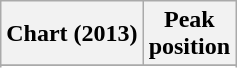<table class="wikitable sortable plainrowheaders" style="text-align:center">
<tr>
<th scope="col">Chart (2013)</th>
<th scope="col">Peak<br> position</th>
</tr>
<tr>
</tr>
<tr>
</tr>
<tr>
</tr>
</table>
